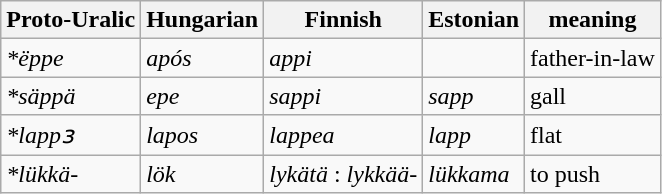<table class="wikitable">
<tr>
<th>Proto-Uralic</th>
<th>Hungarian</th>
<th>Finnish</th>
<th>Estonian</th>
<th>meaning</th>
</tr>
<tr>
<td><em>*ëppe</em></td>
<td><em>após</em></td>
<td><em>appi</em></td>
<td></td>
<td>father-in-law</td>
</tr>
<tr>
<td><em>*säppä</em></td>
<td><em>epe</em></td>
<td><em>sappi</em></td>
<td><em>sapp</em></td>
<td>gall</td>
</tr>
<tr>
<td><em>*lappɜ</em></td>
<td><em>lapos</em></td>
<td><em>lappea</em></td>
<td><em>lapp</em></td>
<td>flat</td>
</tr>
<tr>
<td><em>*lükkä-</em></td>
<td><em>lök</em></td>
<td><em>lykätä</em> : <em>lykkää-</em></td>
<td><em>lükkama</em></td>
<td>to push</td>
</tr>
</table>
